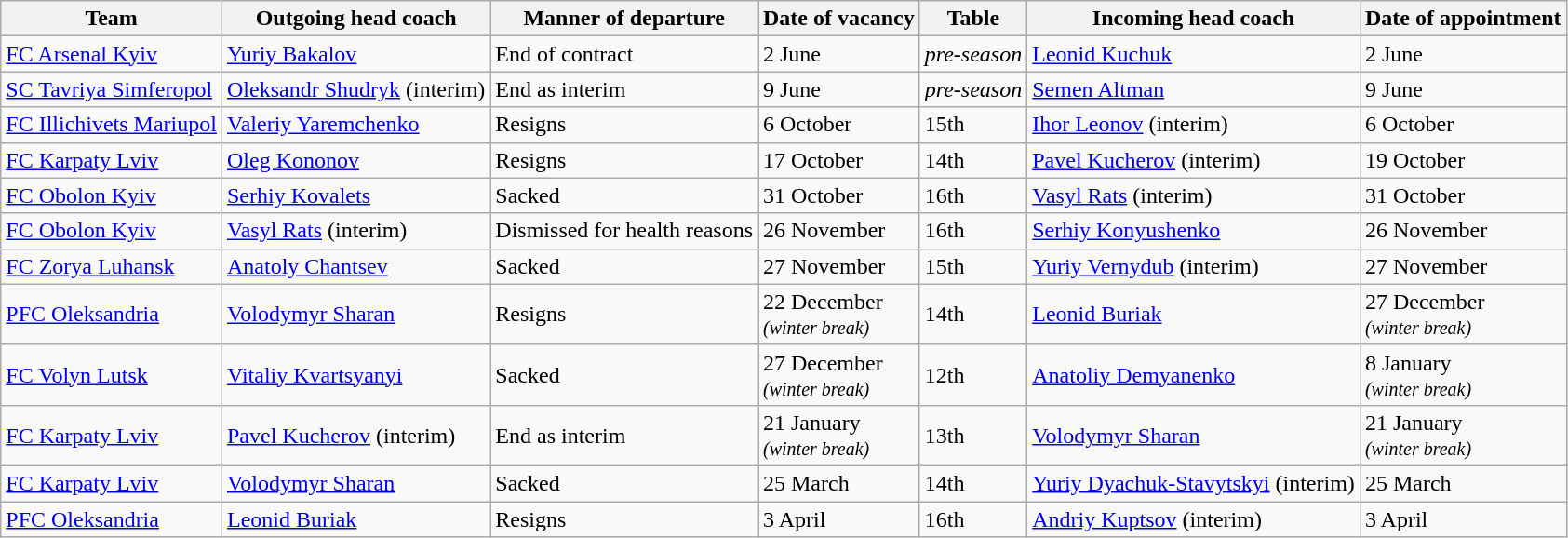<table class="wikitable sortable">
<tr>
<th>Team</th>
<th>Outgoing head coach</th>
<th>Manner of departure</th>
<th>Date of vacancy</th>
<th>Table</th>
<th>Incoming head coach</th>
<th>Date of appointment</th>
</tr>
<tr>
<td><a href='#'>FC Arsenal Kyiv</a></td>
<td> <a href='#'>Yuriy Bakalov</a></td>
<td>End of contract</td>
<td>2 June</td>
<td><em>pre-season</em></td>
<td><a href='#'>Leonid Kuchuk</a></td>
<td>2 June</td>
</tr>
<tr>
<td><a href='#'>SC Tavriya Simferopol</a></td>
<td> <a href='#'>Oleksandr Shudryk</a> (interim)</td>
<td>End as interim</td>
<td>9 June</td>
<td><em>pre-season</em></td>
<td><a href='#'>Semen Altman</a></td>
<td>9 June</td>
</tr>
<tr>
<td><a href='#'>FC Illichivets Mariupol</a></td>
<td> <a href='#'>Valeriy Yaremchenko</a></td>
<td>Resigns</td>
<td>6 October</td>
<td>15th</td>
<td><a href='#'>Ihor Leonov</a> (interim)</td>
<td>6 October</td>
</tr>
<tr>
<td><a href='#'>FC Karpaty Lviv</a></td>
<td> <a href='#'>Oleg Kononov</a></td>
<td>Resigns</td>
<td>17 October</td>
<td>14th</td>
<td><a href='#'>Pavel Kucherov</a> (interim)</td>
<td>19 October</td>
</tr>
<tr>
<td><a href='#'>FC Obolon Kyiv</a></td>
<td> <a href='#'>Serhiy Kovalets</a></td>
<td>Sacked</td>
<td>31 October</td>
<td>16th</td>
<td><a href='#'>Vasyl Rats</a> (interim)</td>
<td>31 October</td>
</tr>
<tr>
<td><a href='#'>FC Obolon Kyiv</a></td>
<td><a href='#'>Vasyl Rats</a> (interim)</td>
<td>Dismissed for health reasons</td>
<td>26 November</td>
<td>16th</td>
<td><a href='#'>Serhiy Konyushenko</a></td>
<td>26 November</td>
</tr>
<tr>
<td><a href='#'>FC Zorya Luhansk</a></td>
<td> <a href='#'>Anatoly Chantsev</a></td>
<td>Sacked</td>
<td>27 November</td>
<td>15th</td>
<td> <a href='#'>Yuriy Vernydub</a> (interim)</td>
<td>27 November</td>
</tr>
<tr>
<td><a href='#'>PFC Oleksandria</a></td>
<td> <a href='#'>Volodymyr Sharan</a></td>
<td>Resigns</td>
<td>22 December<br><small><em>(winter break)</em></small></td>
<td>14th</td>
<td> <a href='#'>Leonid Buriak</a></td>
<td>27 December<br><small><em>(winter break)</em></small></td>
</tr>
<tr>
<td><a href='#'>FC Volyn Lutsk</a></td>
<td> <a href='#'>Vitaliy Kvartsyanyi</a></td>
<td>Sacked</td>
<td>27 December<br><small><em>(winter break)</em></small></td>
<td>12th</td>
<td> <a href='#'>Anatoliy Demyanenko</a></td>
<td>8 January<br><small><em>(winter break)</em></small></td>
</tr>
<tr>
<td><a href='#'>FC Karpaty Lviv</a></td>
<td><a href='#'>Pavel Kucherov</a> (interim)</td>
<td>End as interim</td>
<td>21 January<br><small><em>(winter break)</em></small></td>
<td>13th</td>
<td><a href='#'>Volodymyr Sharan</a></td>
<td>21 January<br><small><em>(winter break)</em></small></td>
</tr>
<tr>
<td><a href='#'>FC Karpaty Lviv</a></td>
<td><a href='#'>Volodymyr Sharan</a></td>
<td>Sacked</td>
<td>25 March</td>
<td>14th</td>
<td><a href='#'>Yuriy Dyachuk-Stavytskyi</a> (interim)</td>
<td>25 March</td>
</tr>
<tr>
<td><a href='#'>PFC Oleksandria</a></td>
<td> <a href='#'>Leonid Buriak</a></td>
<td>Resigns</td>
<td>3 April</td>
<td>16th</td>
<td><a href='#'>Andriy Kuptsov</a> (interim)</td>
<td>3 April</td>
</tr>
</table>
